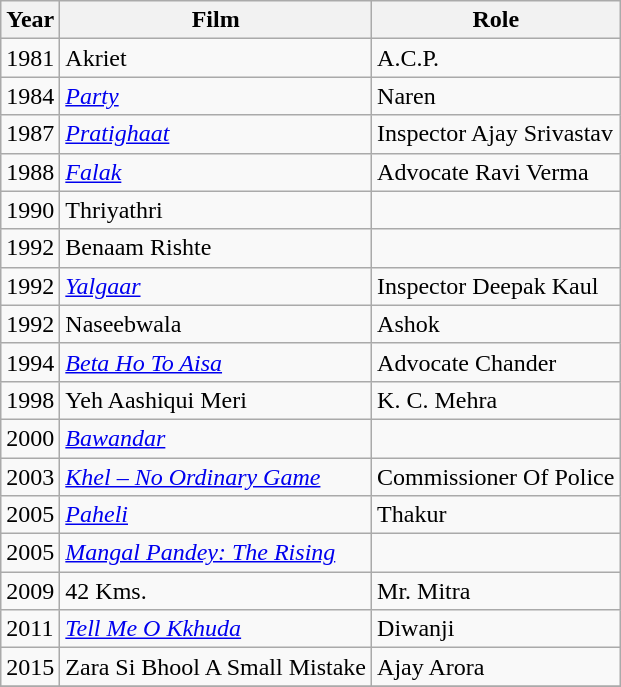<table class="wikitable sortable">
<tr>
<th>Year</th>
<th>Film</th>
<th>Role</th>
</tr>
<tr>
<td>1981</td>
<td>Akriet</td>
<td>A.C.P.</td>
</tr>
<tr>
<td>1984</td>
<td><em><a href='#'>Party</a></em></td>
<td>Naren</td>
</tr>
<tr>
<td>1987</td>
<td><em><a href='#'>Pratighaat</a></em></td>
<td>Inspector Ajay Srivastav</td>
</tr>
<tr>
<td>1988</td>
<td><em><a href='#'>Falak</a></em></td>
<td>Advocate Ravi Verma</td>
</tr>
<tr>
<td>1990</td>
<td>Thriyathri</td>
<td></td>
</tr>
<tr>
<td>1992</td>
<td>Benaam Rishte</td>
<td></td>
</tr>
<tr>
<td>1992</td>
<td><em><a href='#'>Yalgaar</a></em></td>
<td>Inspector Deepak Kaul</td>
</tr>
<tr>
<td>1992</td>
<td>Naseebwala</td>
<td>Ashok</td>
</tr>
<tr>
<td>1994</td>
<td><em><a href='#'>Beta Ho To Aisa</a></em></td>
<td>Advocate Chander</td>
</tr>
<tr>
<td>1998</td>
<td>Yeh Aashiqui Meri</td>
<td>K. C. Mehra</td>
</tr>
<tr>
<td>2000</td>
<td><em><a href='#'>Bawandar</a></em></td>
<td></td>
</tr>
<tr>
<td>2003</td>
<td><em><a href='#'>Khel – No Ordinary Game</a></em></td>
<td>Commissioner Of Police</td>
</tr>
<tr>
<td>2005</td>
<td><em><a href='#'>Paheli</a></em></td>
<td>Thakur</td>
</tr>
<tr>
<td>2005</td>
<td><em><a href='#'>Mangal Pandey: The Rising</a></em></td>
<td></td>
</tr>
<tr>
<td>2009</td>
<td>42 Kms.</td>
<td>Mr. Mitra</td>
</tr>
<tr>
<td>2011</td>
<td><em><a href='#'>Tell Me O Kkhuda</a></em></td>
<td>Diwanji</td>
</tr>
<tr>
<td>2015</td>
<td>Zara Si Bhool A Small Mistake</td>
<td>Ajay Arora</td>
</tr>
<tr>
</tr>
</table>
